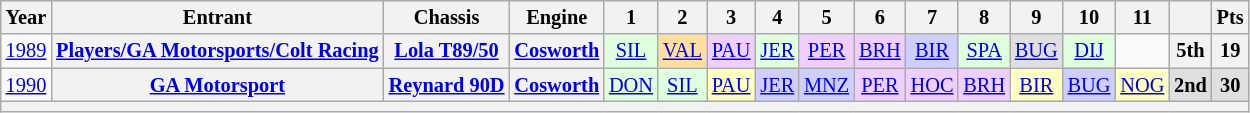<table class="wikitable" style="text-align:center; font-size:85%">
<tr>
<th>Year</th>
<th>Entrant</th>
<th>Chassis</th>
<th>Engine</th>
<th>1</th>
<th>2</th>
<th>3</th>
<th>4</th>
<th>5</th>
<th>6</th>
<th>7</th>
<th>8</th>
<th>9</th>
<th>10</th>
<th>11</th>
<th></th>
<th>Pts</th>
</tr>
<tr>
<td><a href='#'>1989</a></td>
<th nowrap><a href='#'>Players/GA Motorsports/Colt Racing</a></th>
<th nowrap><a href='#'>Lola T89/50</a></th>
<th><a href='#'>Cosworth</a></th>
<td style="background:#DFFFDF;"><a href='#'>SIL</a><br></td>
<td style="background:#FFDF9F;"><a href='#'>VAL</a><br></td>
<td style="background:#EFCFFF;"><a href='#'>PAU</a><br></td>
<td style="background:#DFFFDF;"><a href='#'>JER</a><br></td>
<td style="background:#EFCFFF;"><a href='#'>PER</a><br></td>
<td style="background:#EFCFFF;"><a href='#'>BRH</a><br></td>
<td style="background:#CFCFFF;"><a href='#'>BIR</a><br></td>
<td style="background:#DFFFDF;"><a href='#'>SPA</a><br></td>
<td style="background:#DFDFDF;"><a href='#'>BUG</a><br></td>
<td style="background:#DFFFDF;"><a href='#'>DIJ</a><br></td>
<td></td>
<th>5th</th>
<th>19</th>
</tr>
<tr>
<td><a href='#'>1990</a></td>
<th nowrap><a href='#'>GA Motorsport</a></th>
<th nowrap><a href='#'>Reynard 90D</a></th>
<th><a href='#'>Cosworth</a></th>
<td style="background:#DFFFDF;"><a href='#'>DON</a><br></td>
<td style="background:#DFFFDF;"><a href='#'>SIL</a><br></td>
<td style="background:#FFFFBF;"><a href='#'>PAU</a><br></td>
<td style="background:#CFCFFF;"><a href='#'>JER</a><br></td>
<td style="background:#CFCFFF;"><a href='#'>MNZ</a><br></td>
<td style="background:#EFCFFF;"><a href='#'>PER</a><br></td>
<td style="background:#EFCFFF;"><a href='#'>HOC</a><br></td>
<td style="background:#EFCFFF;"><a href='#'>BRH</a><br></td>
<td style="background:#FFFFBF;"><a href='#'>BIR</a><br></td>
<td style="background:#CFCFFF;"><a href='#'>BUG</a><br></td>
<td style="background:#FFFFBF;"><a href='#'>NOG</a><br></td>
<td style="background:#DFDFDF;"><strong>2nd</strong></td>
<td style="background:#DFDFDF;"><strong>30</strong></td>
</tr>
<tr>
<th colspan="17"></th>
</tr>
</table>
